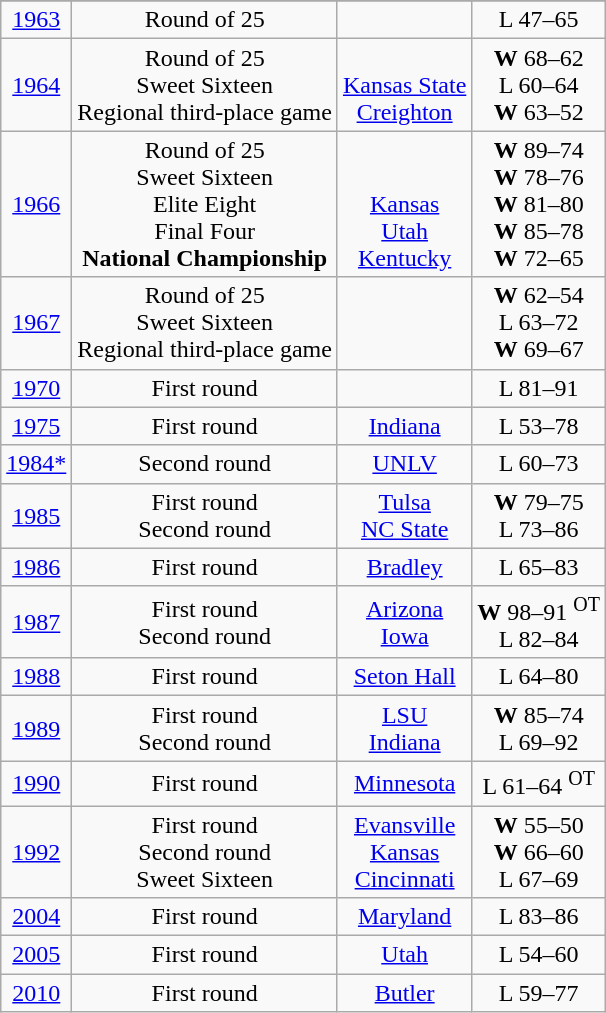<table class="wikitable">
<tr>
</tr>
<tr style="text-align:center;">
<td><a href='#'>1963</a></td>
<td>Round of 25</td>
<td></td>
<td>L 47–65</td>
</tr>
<tr style="text-align:center;">
<td><a href='#'>1964</a></td>
<td>Round of 25<br>Sweet Sixteen<br>Regional third-place game</td>
<td><br><a href='#'>Kansas State</a><br><a href='#'>Creighton</a></td>
<td><strong>W</strong> 68–62<br>L 60–64<br><strong>W</strong> 63–52</td>
</tr>
<tr style="text-align:center;">
<td><a href='#'>1966</a></td>
<td>Round of 25<br>Sweet Sixteen<br>Elite Eight<br>Final Four<br><strong>National Championship</strong></td>
<td><br><br><a href='#'>Kansas</a><br><a href='#'>Utah</a><br><a href='#'>Kentucky</a></td>
<td><strong>W</strong> 89–74<br><strong>W</strong> 78–76<br><strong>W</strong> 81–80<br><strong>W</strong> 85–78<br><strong>W</strong> 72–65</td>
</tr>
<tr style="text-align:center;">
<td><a href='#'>1967</a></td>
<td>Round of 25<br>Sweet Sixteen<br>Regional third-place game</td>
<td><br><br></td>
<td><strong>W</strong> 62–54<br> L 63–72<br><strong>W</strong> 69–67</td>
</tr>
<tr style="text-align:center;">
<td><a href='#'>1970</a></td>
<td>First round</td>
<td></td>
<td>L 81–91</td>
</tr>
<tr style="text-align:center;">
<td><a href='#'>1975</a></td>
<td>First round</td>
<td><a href='#'>Indiana</a></td>
<td>L 53–78</td>
</tr>
<tr style="text-align:center;">
<td><a href='#'>1984*</a></td>
<td>Second round</td>
<td><a href='#'>UNLV</a></td>
<td>L 60–73</td>
</tr>
<tr style="text-align:center;">
<td><a href='#'>1985</a></td>
<td>First round<br>Second round</td>
<td><a href='#'>Tulsa</a><br><a href='#'>NC State</a></td>
<td><strong>W</strong> 79–75<br>L 73–86</td>
</tr>
<tr style="text-align:center;">
<td><a href='#'>1986</a></td>
<td>First round</td>
<td><a href='#'>Bradley</a></td>
<td>L 65–83</td>
</tr>
<tr style="text-align:center;">
<td><a href='#'>1987</a></td>
<td>First round<br>Second round</td>
<td><a href='#'>Arizona</a><br><a href='#'>Iowa</a></td>
<td><strong>W</strong> 98–91 <sup>OT</sup><br>L 82–84</td>
</tr>
<tr style="text-align:center;">
<td><a href='#'>1988</a></td>
<td>First round</td>
<td><a href='#'>Seton Hall</a></td>
<td>L 64–80</td>
</tr>
<tr style="text-align:center;">
<td><a href='#'>1989</a></td>
<td>First round<br>Second round</td>
<td><a href='#'>LSU</a><br><a href='#'>Indiana</a></td>
<td><strong>W</strong> 85–74<br>L 69–92</td>
</tr>
<tr style="text-align:center;">
<td><a href='#'>1990</a></td>
<td>First round</td>
<td><a href='#'>Minnesota</a></td>
<td>L 61–64 <sup>OT</sup></td>
</tr>
<tr style="text-align:center;">
<td><a href='#'>1992</a></td>
<td>First round<br>Second round<br>Sweet Sixteen</td>
<td><a href='#'>Evansville</a><br><a href='#'>Kansas</a><br><a href='#'>Cincinnati</a></td>
<td><strong>W</strong> 55–50<br><strong>W</strong> 66–60<br>L 67–69</td>
</tr>
<tr style="text-align:center;">
<td><a href='#'>2004</a></td>
<td>First round</td>
<td><a href='#'>Maryland</a></td>
<td>L 83–86</td>
</tr>
<tr style="text-align:center;">
<td><a href='#'>2005</a></td>
<td>First round</td>
<td><a href='#'>Utah</a></td>
<td>L 54–60</td>
</tr>
<tr style="text-align:center;">
<td><a href='#'>2010</a></td>
<td>First round</td>
<td><a href='#'>Butler</a></td>
<td>L 59–77</td>
</tr>
</table>
